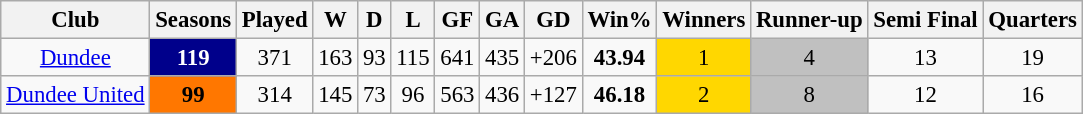<table class="wikitable sortable" style="text-align:center; font-size:95%">
<tr>
<th>Club</th>
<th>Seasons</th>
<th>Played</th>
<th>W</th>
<th>D</th>
<th>L</th>
<th>GF</th>
<th>GA</th>
<th>GD</th>
<th>Win%</th>
<th>Winners</th>
<th>Runner-up</th>
<th>Semi Final</th>
<th>Quarters</th>
</tr>
<tr>
<td><a href='#'>Dundee</a></td>
<td style="background:#00008B; text-align:center;color:white;"><strong>119</strong></td>
<td>371</td>
<td>163</td>
<td>93</td>
<td>115</td>
<td>641</td>
<td>435</td>
<td>+206</td>
<td><strong>43.94</strong></td>
<td style="background:gold;">1</td>
<td style="background:silver;">4</td>
<td>13</td>
<td>19</td>
</tr>
<tr>
<td><a href='#'>Dundee United</a></td>
<td style="background:#FF7700; text-align:center;color:black;"><strong>99</strong></td>
<td>314</td>
<td>145</td>
<td>73</td>
<td>96</td>
<td>563</td>
<td>436</td>
<td>+127</td>
<td><strong>46.18</strong></td>
<td style="background:gold;">2</td>
<td style="background:silver;">8</td>
<td>12</td>
<td>16</td>
</tr>
</table>
